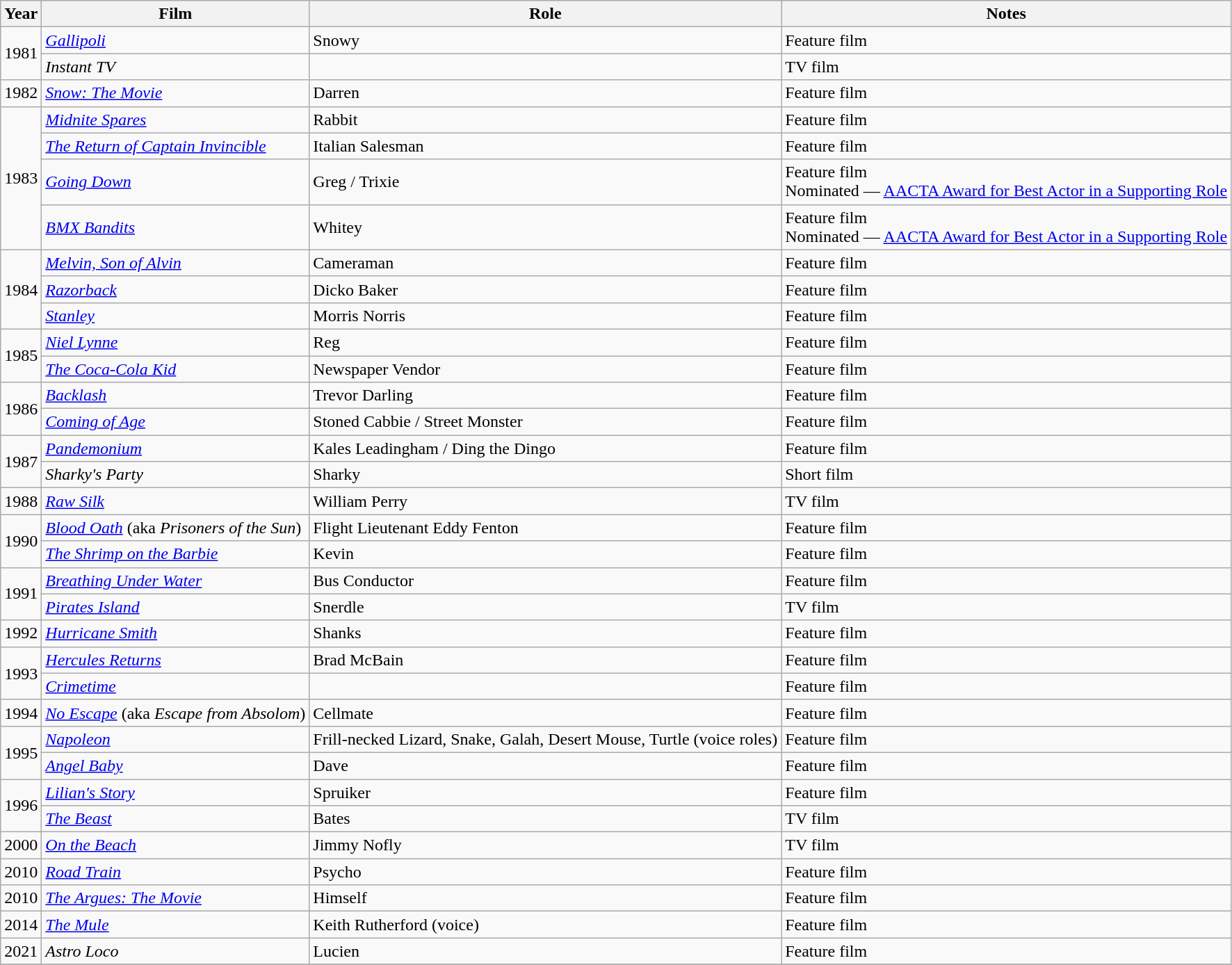<table class="wikitable">
<tr>
<th>Year</th>
<th>Film</th>
<th>Role</th>
<th>Notes</th>
</tr>
<tr>
<td rowspan=2>1981</td>
<td><em><a href='#'>Gallipoli</a></em></td>
<td>Snowy</td>
<td>Feature film</td>
</tr>
<tr>
<td><em>Instant TV</em></td>
<td></td>
<td>TV film</td>
</tr>
<tr>
<td>1982</td>
<td><em><a href='#'>Snow: The Movie</a></em></td>
<td>Darren</td>
<td>Feature film</td>
</tr>
<tr>
<td rowspan=4>1983</td>
<td><em><a href='#'>Midnite Spares</a></em></td>
<td>Rabbit</td>
<td>Feature film</td>
</tr>
<tr>
<td><em><a href='#'>The Return of Captain Invincible</a></em></td>
<td>Italian Salesman</td>
<td>Feature film</td>
</tr>
<tr>
<td><em><a href='#'>Going Down</a></em></td>
<td>Greg / Trixie</td>
<td>Feature film<br>Nominated — <a href='#'>AACTA Award for Best Actor in a Supporting Role</a></td>
</tr>
<tr>
<td><em><a href='#'>BMX Bandits</a></em></td>
<td>Whitey</td>
<td>Feature film<br>Nominated — <a href='#'>AACTA Award for Best Actor in a Supporting Role</a></td>
</tr>
<tr>
<td rowspan=3>1984</td>
<td><em><a href='#'>Melvin, Son of Alvin</a></em></td>
<td>Cameraman</td>
<td>Feature film</td>
</tr>
<tr>
<td><em><a href='#'>Razorback</a></em></td>
<td>Dicko Baker</td>
<td>Feature film</td>
</tr>
<tr>
<td><em><a href='#'>Stanley</a></em></td>
<td>Morris Norris</td>
<td>Feature film</td>
</tr>
<tr>
<td rowspan=2>1985</td>
<td><em><a href='#'>Niel Lynne</a></em></td>
<td>Reg</td>
<td>Feature film</td>
</tr>
<tr>
<td><em><a href='#'>The Coca-Cola Kid</a></em></td>
<td>Newspaper Vendor</td>
<td>Feature film</td>
</tr>
<tr>
<td rowspan=2>1986</td>
<td><em><a href='#'>Backlash</a></em></td>
<td>Trevor Darling</td>
<td>Feature film</td>
</tr>
<tr>
<td><em><a href='#'>Coming of Age</a></em></td>
<td>Stoned Cabbie / Street Monster</td>
<td>Feature film</td>
</tr>
<tr>
<td rowspan=2>1987</td>
<td><em><a href='#'>Pandemonium</a></em></td>
<td>Kales Leadingham / Ding the Dingo</td>
<td>Feature film</td>
</tr>
<tr>
<td><em>Sharky's Party</em></td>
<td>Sharky</td>
<td>Short film</td>
</tr>
<tr>
<td>1988</td>
<td><em><a href='#'>Raw Silk</a></em></td>
<td>William Perry</td>
<td>TV film</td>
</tr>
<tr>
<td rowspan=2>1990</td>
<td><em><a href='#'>Blood Oath</a></em> (aka <em>Prisoners of the Sun</em>)</td>
<td>Flight Lieutenant Eddy Fenton</td>
<td>Feature film</td>
</tr>
<tr>
<td><em><a href='#'>The Shrimp on the Barbie</a></em></td>
<td>Kevin</td>
<td>Feature film</td>
</tr>
<tr>
<td rowspan=2>1991</td>
<td><em><a href='#'>Breathing Under Water</a></em></td>
<td>Bus Conductor</td>
<td>Feature film</td>
</tr>
<tr>
<td><em><a href='#'>Pirates Island</a></em></td>
<td>Snerdle</td>
<td>TV film</td>
</tr>
<tr>
<td>1992</td>
<td><em><a href='#'>Hurricane Smith</a></em></td>
<td>Shanks</td>
<td>Feature film</td>
</tr>
<tr>
<td rowspan=2>1993</td>
<td><em><a href='#'>Hercules Returns</a></em></td>
<td>Brad McBain</td>
<td>Feature film</td>
</tr>
<tr>
<td><em><a href='#'>Crimetime</a></em></td>
<td></td>
<td>Feature film</td>
</tr>
<tr>
<td>1994</td>
<td><em><a href='#'>No Escape</a></em> (aka <em>Escape from Absolom</em>)</td>
<td>Cellmate</td>
<td>Feature film</td>
</tr>
<tr>
<td rowspan=2>1995</td>
<td><em><a href='#'>Napoleon</a></em></td>
<td>Frill-necked Lizard, Snake, Galah, Desert Mouse, Turtle (voice roles)</td>
<td>Feature film</td>
</tr>
<tr>
<td><em><a href='#'>Angel Baby</a></em></td>
<td>Dave</td>
<td>Feature film</td>
</tr>
<tr>
<td rowspan=2>1996</td>
<td><em><a href='#'>Lilian's Story</a></em></td>
<td>Spruiker</td>
<td>Feature film</td>
</tr>
<tr>
<td><em><a href='#'>The Beast</a></em></td>
<td>Bates</td>
<td>TV film</td>
</tr>
<tr>
<td>2000</td>
<td><em><a href='#'>On the Beach</a></em></td>
<td>Jimmy Nofly</td>
<td>TV film</td>
</tr>
<tr>
<td>2010</td>
<td><em><a href='#'>Road Train</a></em></td>
<td>Psycho</td>
<td>Feature film</td>
</tr>
<tr>
<td>2010</td>
<td><em><a href='#'>The Argues: The Movie</a></em></td>
<td>Himself</td>
<td>Feature film</td>
</tr>
<tr>
<td>2014</td>
<td><em><a href='#'>The Mule</a></em></td>
<td>Keith Rutherford (voice)</td>
<td>Feature film</td>
</tr>
<tr>
<td>2021</td>
<td><em>Astro Loco</em></td>
<td>Lucien</td>
<td>Feature film</td>
</tr>
<tr>
</tr>
</table>
